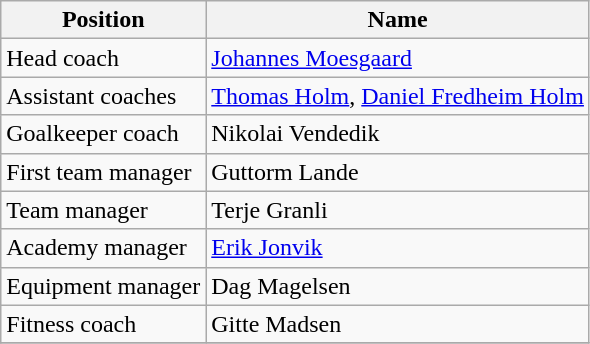<table class="wikitable">
<tr>
<th>Position</th>
<th>Name</th>
</tr>
<tr>
<td>Head coach</td>
<td><a href='#'>Johannes Moesgaard</a></td>
</tr>
<tr>
<td>Assistant coaches</td>
<td><a href='#'>Thomas Holm</a>, <a href='#'>Daniel Fredheim Holm</a></td>
</tr>
<tr>
<td>Goalkeeper coach</td>
<td>Nikolai Vendedik</td>
</tr>
<tr>
<td>First team manager</td>
<td>Guttorm Lande</td>
</tr>
<tr>
<td>Team manager</td>
<td>Terje Granli</td>
</tr>
<tr>
<td>Academy manager</td>
<td><a href='#'>Erik Jonvik</a></td>
</tr>
<tr>
<td>Equipment manager</td>
<td>Dag Magelsen</td>
</tr>
<tr>
<td>Fitness coach</td>
<td>Gitte Madsen</td>
</tr>
<tr>
</tr>
</table>
